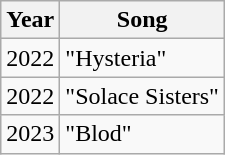<table class="wikitable">
<tr>
<th>Year</th>
<th>Song</th>
</tr>
<tr>
<td>2022</td>
<td>"Hysteria"</td>
</tr>
<tr>
<td>2022</td>
<td>"Solace Sisters"</td>
</tr>
<tr>
<td>2023</td>
<td>"Blod"</td>
</tr>
</table>
